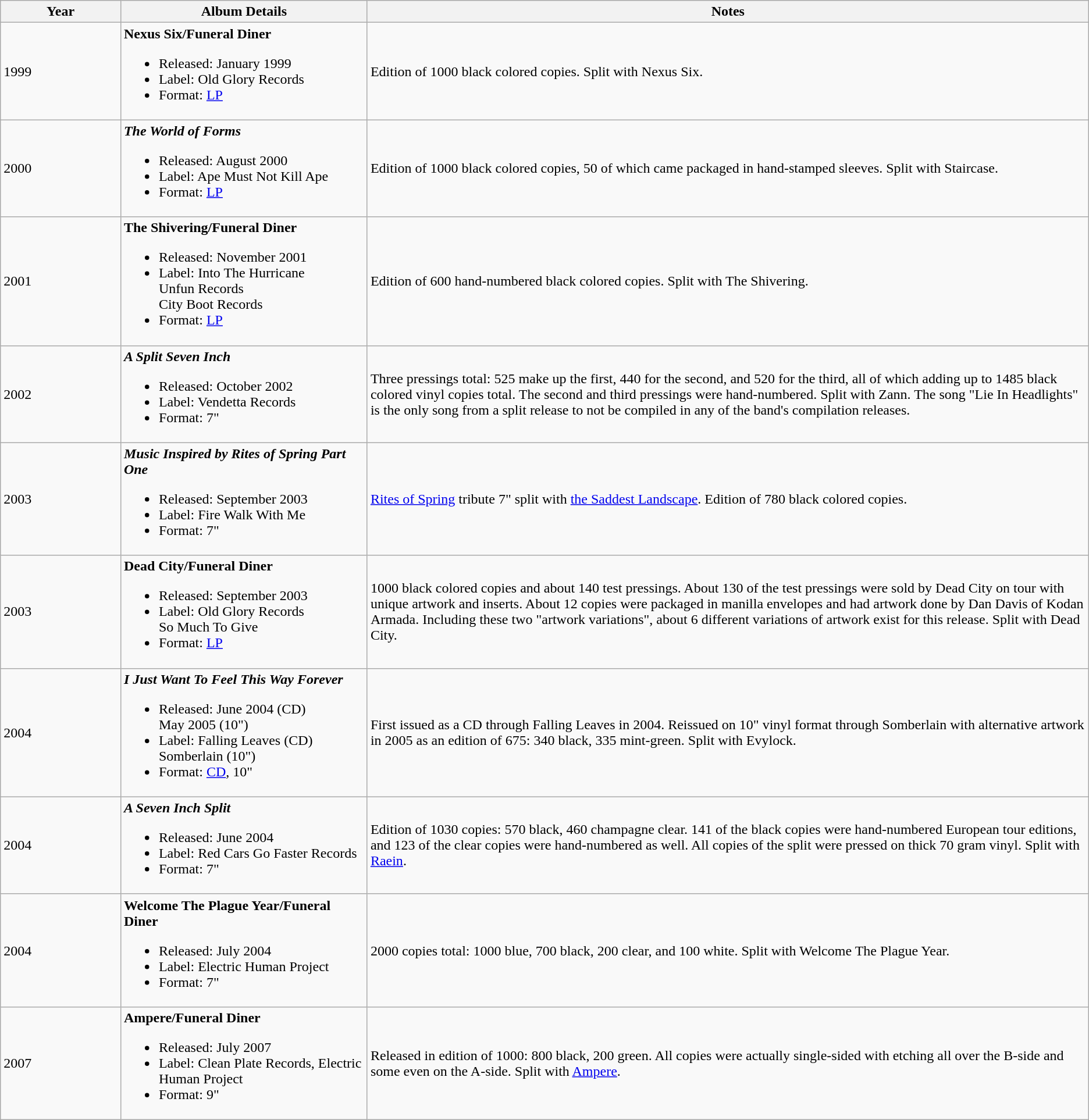<table class ="wikitable">
<tr>
<th style="width: 5%">Year</th>
<th style="width:10%">Album Details</th>
<th style="width:30%">Notes</th>
</tr>
<tr>
<td>1999</td>
<td><strong>Nexus Six/Funeral Diner</strong><br><ul><li>Released: January 1999</li><li>Label: Old Glory Records</li><li>Format: <a href='#'>LP</a></li></ul></td>
<td>Edition of 1000 black colored copies. Split with Nexus Six.</td>
</tr>
<tr>
<td>2000</td>
<td><strong><em>The World of Forms</em></strong><br><ul><li>Released: August 2000</li><li>Label: Ape Must Not Kill Ape</li><li>Format: <a href='#'>LP</a></li></ul></td>
<td>Edition of 1000 black colored copies, 50 of which came packaged in hand-stamped sleeves. Split with Staircase.</td>
</tr>
<tr>
<td>2001</td>
<td><strong>The Shivering/Funeral Diner</strong><br><ul><li>Released: November 2001</li><li>Label: Into The Hurricane <br> Unfun Records <br> City Boot Records</li><li>Format: <a href='#'>LP</a></li></ul></td>
<td>Edition of 600 hand-numbered black colored copies. Split with The Shivering.</td>
</tr>
<tr>
<td>2002</td>
<td><strong><em>A Split Seven Inch</em></strong><br><ul><li>Released: October 2002</li><li>Label: Vendetta Records</li><li>Format: 7"</li></ul></td>
<td>Three pressings total: 525 make up the first, 440 for the second, and 520 for the third, all of which adding up to 1485 black colored vinyl copies total. The second and third pressings were hand-numbered. Split with Zann. The song "Lie In Headlights" is the only song from a split release to not be compiled in any of the band's compilation releases.</td>
</tr>
<tr>
<td>2003</td>
<td><strong><em>Music Inspired by Rites of Spring Part One</em></strong><br><ul><li>Released: September 2003</li><li>Label: Fire Walk With Me</li><li>Format: 7"</li></ul></td>
<td><a href='#'>Rites of Spring</a> tribute 7" split with <a href='#'>the Saddest Landscape</a>. Edition of 780 black colored copies.</td>
</tr>
<tr>
<td>2003</td>
<td><strong>Dead City/Funeral Diner</strong><br><ul><li>Released: September 2003</li><li>Label: Old Glory Records <br> So Much To Give</li><li>Format: <a href='#'>LP</a></li></ul></td>
<td>1000 black colored copies and about 140 test pressings. About 130 of the test pressings were sold by Dead City on tour with unique artwork and inserts. About 12 copies were packaged in manilla envelopes and had artwork done by Dan Davis of Kodan Armada. Including these two "artwork variations", about 6 different variations of artwork exist for this release. Split with Dead City.</td>
</tr>
<tr>
<td>2004</td>
<td><strong><em>I Just Want To Feel This Way Forever</em></strong><br><ul><li>Released: June 2004 (CD) <br> May 2005 (10")</li><li>Label: Falling Leaves (CD) <br> Somberlain (10")</li><li>Format: <a href='#'>CD</a>, 10"</li></ul></td>
<td>First issued as a CD through Falling Leaves in 2004. Reissued on 10" vinyl format through Somberlain with alternative artwork in 2005 as an edition of 675: 340 black, 335 mint-green. Split with Evylock.</td>
</tr>
<tr>
<td>2004</td>
<td><strong><em>A Seven Inch Split</em></strong><br><ul><li>Released: June 2004</li><li>Label: Red Cars Go Faster Records</li><li>Format: 7"</li></ul></td>
<td>Edition of 1030 copies: 570 black, 460 champagne clear. 141 of the black copies were hand-numbered European tour editions, and 123 of the clear copies were hand-numbered as well. All copies of the split were pressed on thick 70 gram vinyl. Split with <a href='#'>Raein</a>.</td>
</tr>
<tr>
<td>2004</td>
<td><strong>Welcome The Plague Year/Funeral Diner</strong><br><ul><li>Released: July 2004</li><li>Label: Electric Human Project</li><li>Format: 7"</li></ul></td>
<td>2000 copies total: 1000 blue, 700 black, 200 clear, and 100 white. Split with Welcome The Plague Year.</td>
</tr>
<tr>
<td>2007</td>
<td><strong>Ampere/Funeral Diner</strong><br><ul><li>Released: July 2007</li><li>Label: Clean Plate Records, Electric Human Project</li><li>Format: 9"</li></ul></td>
<td>Released in edition of 1000: 800 black, 200 green. All copies were actually single-sided with etching all over the B-side and some even on the A-side. Split with <a href='#'>Ampere</a>.</td>
</tr>
</table>
